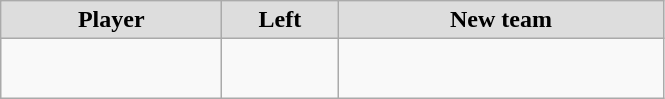<table class="wikitable" style="text-align: center">
<tr align="center"  bgcolor="#dddddd">
<td style="width:140px"><strong>Player</strong></td>
<td style="width:70px"><strong>Left</strong></td>
<td style="width:210px"><strong>New team</strong></td>
</tr>
<tr style="height:40px">
<td></td>
<td style="font-size: 80%"></td>
<td></td>
</tr>
</table>
